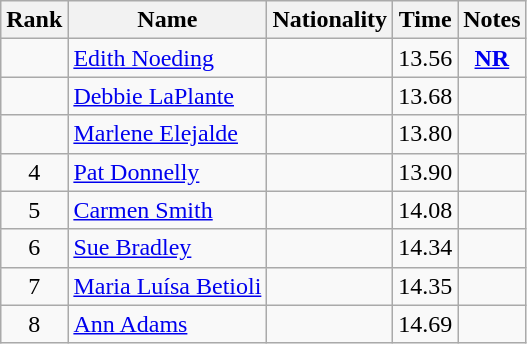<table class="wikitable sortable" style="text-align:center">
<tr>
<th>Rank</th>
<th>Name</th>
<th>Nationality</th>
<th>Time</th>
<th>Notes</th>
</tr>
<tr>
<td></td>
<td align=left><a href='#'>Edith Noeding</a></td>
<td align=left></td>
<td>13.56</td>
<td><strong><a href='#'>NR</a></strong></td>
</tr>
<tr>
<td></td>
<td align=left><a href='#'>Debbie LaPlante</a></td>
<td align=left></td>
<td>13.68</td>
<td></td>
</tr>
<tr>
<td></td>
<td align=left><a href='#'>Marlene Elejalde</a></td>
<td align=left></td>
<td>13.80</td>
<td></td>
</tr>
<tr>
<td>4</td>
<td align=left><a href='#'>Pat Donnelly</a></td>
<td align=left></td>
<td>13.90</td>
<td></td>
</tr>
<tr>
<td>5</td>
<td align=left><a href='#'>Carmen Smith</a></td>
<td align=left></td>
<td>14.08</td>
<td></td>
</tr>
<tr>
<td>6</td>
<td align=left><a href='#'>Sue Bradley</a></td>
<td align=left></td>
<td>14.34</td>
<td></td>
</tr>
<tr>
<td>7</td>
<td align=left><a href='#'>Maria Luísa Betioli</a></td>
<td align=left></td>
<td>14.35</td>
<td></td>
</tr>
<tr>
<td>8</td>
<td align=left><a href='#'>Ann Adams</a></td>
<td align=left></td>
<td>14.69</td>
<td></td>
</tr>
</table>
